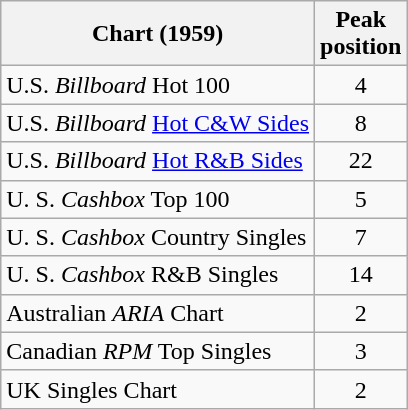<table class="wikitable sortable">
<tr>
<th align="left">Chart (1959)</th>
<th align="center">Peak<br>position</th>
</tr>
<tr>
<td align="left">U.S. <em>Billboard</em> Hot 100</td>
<td align="center">4</td>
</tr>
<tr>
<td align="left">U.S. <em>Billboard</em> <a href='#'>Hot C&W Sides</a></td>
<td align="center">8</td>
</tr>
<tr>
<td align="left">U.S. <em>Billboard</em> <a href='#'>Hot R&B Sides</a></td>
<td align="center">22</td>
</tr>
<tr>
<td align="left">U. S. <em>Cashbox</em> Top 100</td>
<td align="center">5</td>
</tr>
<tr>
<td align="left">U. S. <em>Cashbox</em> Country Singles</td>
<td align="center">7</td>
</tr>
<tr>
<td align="left">U. S. <em>Cashbox</em> R&B Singles</td>
<td align="center">14</td>
</tr>
<tr>
<td align="left">Australian <em>ARIA</em> Chart</td>
<td align="center">2</td>
</tr>
<tr>
<td align="left">Canadian <em>RPM</em> Top Singles</td>
<td align="center">3</td>
</tr>
<tr>
<td align="left">UK Singles Chart</td>
<td align="center">2</td>
</tr>
</table>
